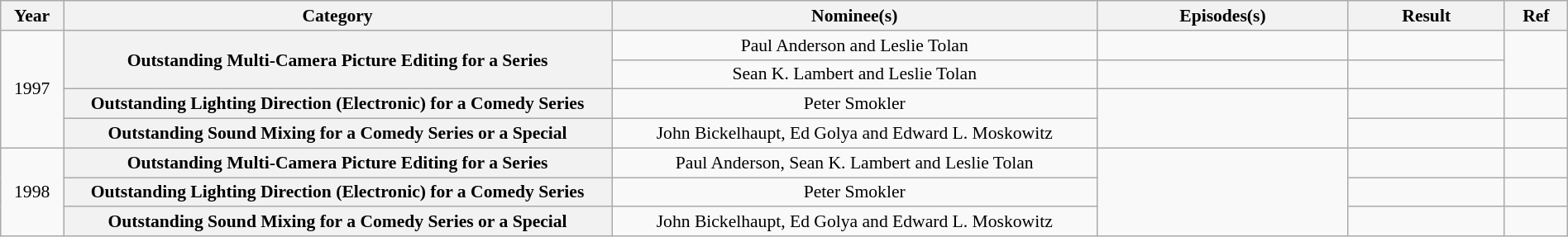<table class="wikitable plainrowheaders" style="font-size: 90%; text-align:center" width=100%>
<tr>
<th scope="col" width="4%">Year</th>
<th scope="col" width="35%">Category</th>
<th scope="col" width="31%">Nominee(s)</th>
<th scope="col" width="16%">Episodes(s)</th>
<th scope="col" width="10%">Result</th>
<th scope="col" width="4%">Ref</th>
</tr>
<tr>
<td rowspan="4">1997</td>
<th scope="row" style="text-align:center" rowspan="2">Outstanding Multi-Camera Picture Editing for a Series</th>
<td>Paul Anderson and Leslie Tolan</td>
<td></td>
<td></td>
<td rowspan="2"></td>
</tr>
<tr>
<td>Sean K. Lambert and Leslie Tolan</td>
<td></td>
<td></td>
</tr>
<tr>
<th scope="row" style="text-align:center">Outstanding Lighting Direction (Electronic) for a Comedy Series</th>
<td>Peter Smokler</td>
<td rowspan="2"></td>
<td></td>
<td></td>
</tr>
<tr>
<th scope="row" style="text-align:center">Outstanding Sound Mixing for a Comedy Series or a Special</th>
<td>John Bickelhaupt, Ed Golya and Edward L. Moskowitz</td>
<td></td>
<td></td>
</tr>
<tr>
<td rowspan="3">1998</td>
<th scope="row" style="text-align:center">Outstanding Multi-Camera Picture Editing for a Series</th>
<td>Paul Anderson, Sean K. Lambert and Leslie Tolan</td>
<td rowspan="3"></td>
<td></td>
<td></td>
</tr>
<tr>
<th scope="row" style="text-align:center">Outstanding Lighting Direction (Electronic) for a Comedy Series</th>
<td>Peter Smokler</td>
<td></td>
<td></td>
</tr>
<tr>
<th scope="row" style="text-align:center">Outstanding Sound Mixing for a Comedy Series or a Special</th>
<td>John Bickelhaupt, Ed Golya and Edward L. Moskowitz</td>
<td></td>
<td></td>
</tr>
</table>
